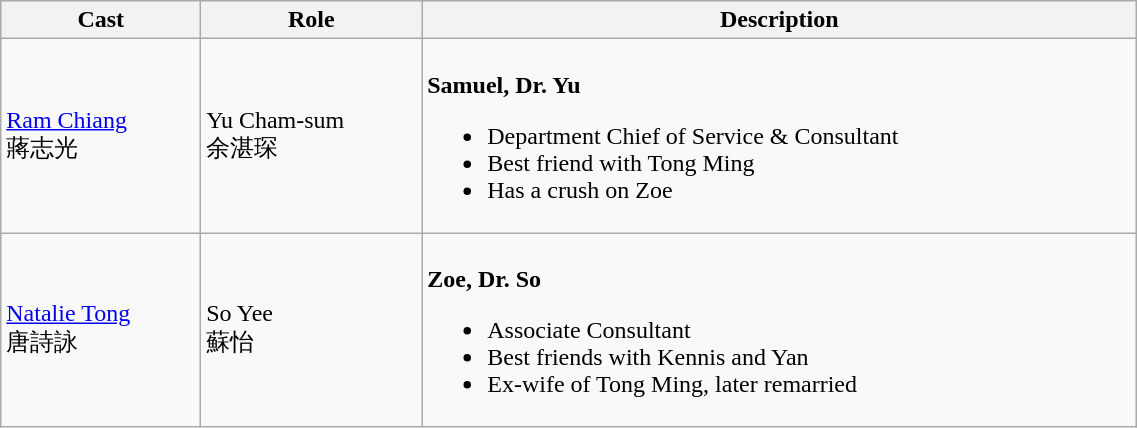<table class="wikitable" width="60%">
<tr>
<th>Cast</th>
<th>Role</th>
<th>Description</th>
</tr>
<tr>
<td><a href='#'>Ram Chiang</a><br>蔣志光</td>
<td>Yu Cham-sum <br> 余湛琛</td>
<td><br><strong>Samuel, Dr. Yu</strong><ul><li>Department Chief of Service & Consultant</li><li>Best friend with Tong Ming</li><li>Has a crush on Zoe</li></ul></td>
</tr>
<tr>
<td><a href='#'>Natalie Tong</a> <br> 唐詩詠</td>
<td>So Yee <br> 蘇怡</td>
<td><br><strong>Zoe, Dr. So</strong><ul><li>Associate Consultant</li><li>Best friends with Kennis and Yan</li><li>Ex-wife of Tong Ming, later remarried</li></ul></td>
</tr>
</table>
